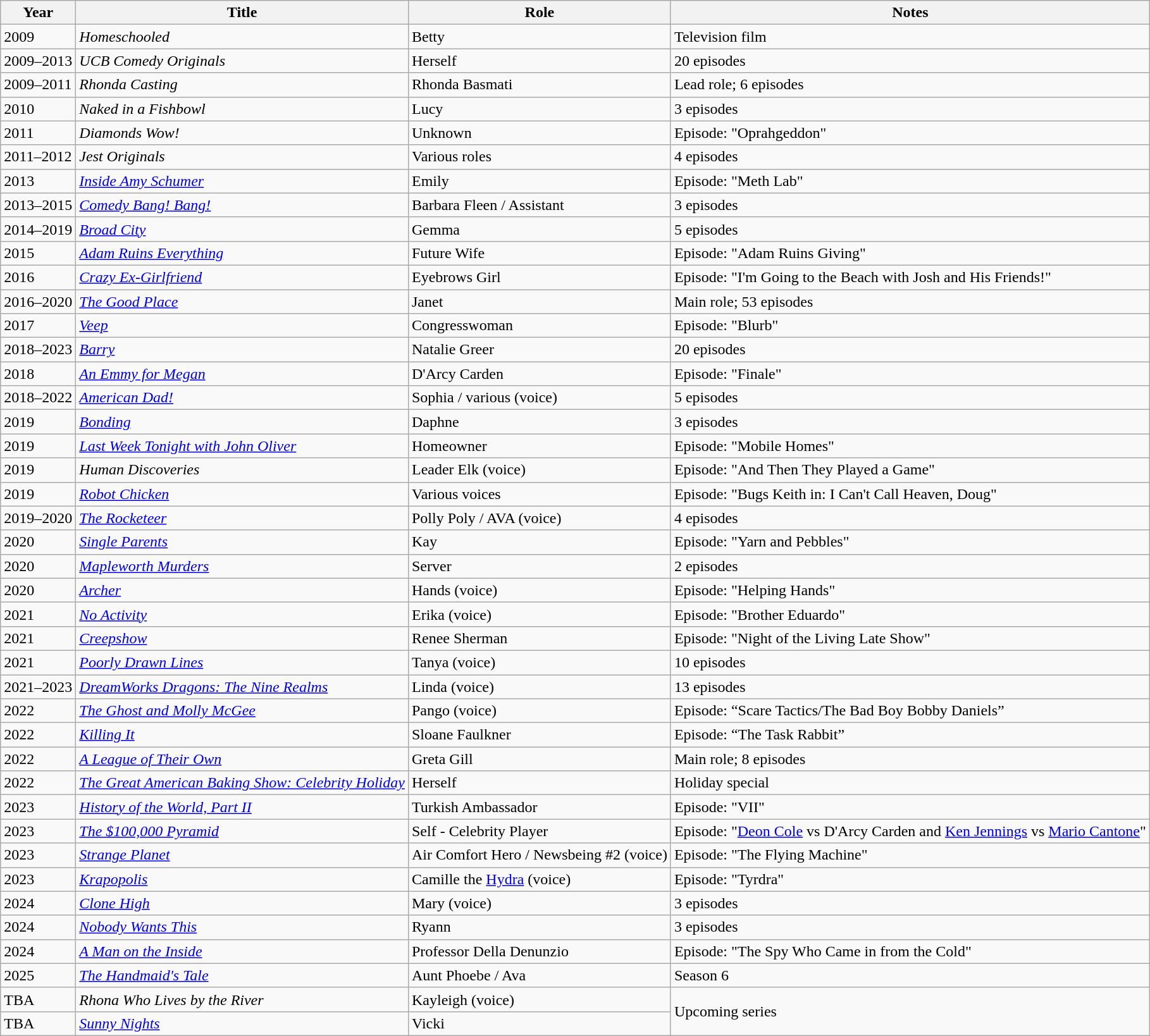<table class="wikitable sortable">
<tr>
<th scope="col">Year</th>
<th scope="col">Title</th>
<th scope="col">Role</th>
<th scope="col" class="unsortable">Notes</th>
</tr>
<tr>
<td>2009</td>
<td><em>Homeschooled</em></td>
<td>Betty</td>
<td>Television film</td>
</tr>
<tr>
<td>2009–2013</td>
<td><em>UCB Comedy Originals</em></td>
<td>Herself</td>
<td>20 episodes</td>
</tr>
<tr>
<td>2009–2011</td>
<td><em>Rhonda Casting</em></td>
<td>Rhonda Basmati</td>
<td>Lead role; 6 episodes</td>
</tr>
<tr>
<td>2010</td>
<td><em>Naked in a Fishbowl</em></td>
<td>Lucy</td>
<td>3 episodes</td>
</tr>
<tr>
<td>2011</td>
<td><em>Diamonds Wow!</em></td>
<td>Unknown</td>
<td>Episode: "Oprahgeddon"</td>
</tr>
<tr>
<td>2011–2012</td>
<td><em>Jest Originals</em></td>
<td>Various roles</td>
<td>4 episodes</td>
</tr>
<tr>
<td>2013</td>
<td><em><a href='#'>Inside Amy Schumer</a></em></td>
<td>Emily</td>
<td>Episode: "Meth Lab"</td>
</tr>
<tr>
<td>2013–2015</td>
<td><em><a href='#'>Comedy Bang! Bang!</a></em></td>
<td>Barbara Fleen / Assistant</td>
<td>3 episodes</td>
</tr>
<tr>
<td>2014–2019</td>
<td><em><a href='#'>Broad City</a></em></td>
<td>Gemma</td>
<td>5 episodes</td>
</tr>
<tr>
<td>2015</td>
<td><em><a href='#'>Adam Ruins Everything</a></em></td>
<td>Future Wife</td>
<td>Episode: "Adam Ruins Giving"</td>
</tr>
<tr>
<td>2016</td>
<td><em><a href='#'>Crazy Ex-Girlfriend</a></em></td>
<td>Eyebrows Girl</td>
<td>Episode: "I'm Going to the Beach with Josh and His Friends!"</td>
</tr>
<tr>
<td>2016–2020</td>
<td><em><a href='#'>The Good Place</a></em></td>
<td>Janet</td>
<td>Main role; 53 episodes</td>
</tr>
<tr>
<td>2017</td>
<td><em><a href='#'>Veep</a></em></td>
<td>Congresswoman</td>
<td>Episode: "Blurb"</td>
</tr>
<tr>
<td>2018–2023</td>
<td><em><a href='#'>Barry</a></em></td>
<td>Natalie Greer</td>
<td>20 episodes</td>
</tr>
<tr>
<td>2018</td>
<td><em><a href='#'>An Emmy for Megan</a></em></td>
<td>D'Arcy Carden</td>
<td>Episode: "Finale"</td>
</tr>
<tr>
<td>2018–2022</td>
<td><em><a href='#'>American Dad!</a></em></td>
<td>Sophia / various (voice)</td>
<td>5 episodes</td>
</tr>
<tr>
<td>2019</td>
<td><em><a href='#'>Bonding</a></em></td>
<td>Daphne</td>
<td>3 episodes</td>
</tr>
<tr>
<td>2019</td>
<td><em><a href='#'>Last Week Tonight with John Oliver</a></em></td>
<td>Homeowner</td>
<td>Episode: "Mobile Homes"</td>
</tr>
<tr>
<td>2019</td>
<td><em>Human Discoveries</em></td>
<td>Leader Elk (voice)</td>
<td>Episode: "And Then They Played a Game"</td>
</tr>
<tr>
<td>2019</td>
<td><em><a href='#'>Robot Chicken</a></em></td>
<td>Various voices</td>
<td>Episode: "Bugs Keith in: I Can't Call Heaven, Doug"</td>
</tr>
<tr>
<td>2019–2020</td>
<td><em><a href='#'>The Rocketeer</a></em></td>
<td>Polly Poly / AVA (voice)</td>
<td>4 episodes</td>
</tr>
<tr>
<td>2020</td>
<td><em><a href='#'>Single Parents</a></em></td>
<td>Kay</td>
<td>Episode: "Yarn and Pebbles"</td>
</tr>
<tr>
<td>2020</td>
<td><em><a href='#'>Mapleworth Murders</a></em></td>
<td>Server</td>
<td>2 episodes</td>
</tr>
<tr>
<td>2020</td>
<td><em><a href='#'>Archer</a></em></td>
<td>Hands (voice)</td>
<td>Episode: "Helping Hands"</td>
</tr>
<tr>
<td>2021</td>
<td><em><a href='#'>No Activity</a></em></td>
<td>Erika (voice)</td>
<td>Episode: "Brother Eduardo"</td>
</tr>
<tr>
<td>2021</td>
<td><em><a href='#'>Creepshow</a></em></td>
<td>Renee Sherman</td>
<td>Episode: "Night of the Living Late Show"</td>
</tr>
<tr>
<td>2021</td>
<td><em><a href='#'>Poorly Drawn Lines</a></em></td>
<td>Tanya (voice)</td>
<td>10 episodes</td>
</tr>
<tr>
<td>2021–2023</td>
<td><em><a href='#'>DreamWorks Dragons: The Nine Realms</a></em></td>
<td>Linda (voice)</td>
<td>13 episodes</td>
</tr>
<tr>
<td>2022</td>
<td><em><a href='#'>The Ghost and Molly McGee</a></em></td>
<td>Pango (voice)</td>
<td>Episode: “Scare Tactics/The Bad Boy Bobby Daniels”</td>
</tr>
<tr>
<td>2022</td>
<td><em><a href='#'>Killing It</a></em></td>
<td>Sloane Faulkner</td>
<td>Episode: “The Task Rabbit”</td>
</tr>
<tr>
<td>2022</td>
<td><em><a href='#'>A League of Their Own</a></em></td>
<td>Greta Gill</td>
<td>Main role; 8 episodes</td>
</tr>
<tr>
<td>2022</td>
<td><em><a href='#'>The Great American Baking Show: Celebrity Holiday</a></em></td>
<td>Herself</td>
<td>Holiday special</td>
</tr>
<tr>
<td>2023</td>
<td><em><a href='#'>History of the World, Part II</a></em></td>
<td>Turkish Ambassador</td>
<td>Episode: "VII"</td>
</tr>
<tr>
<td>2023</td>
<td><em><a href='#'>The $100,000 Pyramid</a></em></td>
<td>Self - Celebrity Player</td>
<td>Episode: "<a href='#'>Deon Cole</a> vs D'Arcy Carden and <a href='#'>Ken Jennings</a> vs <a href='#'>Mario Cantone</a>"</td>
</tr>
<tr>
<td>2023</td>
<td><em><a href='#'>Strange Planet</a></em></td>
<td>Air Comfort Hero / Newsbeing #2 (voice)</td>
<td>Episode: "The Flying Machine"</td>
</tr>
<tr>
<td>2023</td>
<td><em><a href='#'>Krapopolis</a></em></td>
<td>Camille the <a href='#'>Hydra</a> (voice)</td>
<td>Episode: "Tyrdra"</td>
</tr>
<tr>
<td>2024</td>
<td><em><a href='#'>Clone High</a></em></td>
<td>Mary (voice)</td>
<td>3 episodes</td>
</tr>
<tr>
<td>2024</td>
<td><em><a href='#'>Nobody Wants This</a></em></td>
<td>Ryann</td>
<td>3 episodes</td>
</tr>
<tr>
<td>2024</td>
<td><em><a href='#'>A Man on the Inside</a></em></td>
<td>Professor Della Denunzio</td>
<td>Episode: "The Spy Who Came in from the Cold"</td>
</tr>
<tr>
<td>2025</td>
<td><em><a href='#'>The Handmaid's Tale</a></em></td>
<td>Aunt Phoebe / Ava</td>
<td>Season 6</td>
</tr>
<tr>
<td>TBA</td>
<td><em>Rhona Who Lives by the River</em></td>
<td>Kayleigh (voice)</td>
<td rowspan="2">Upcoming series</td>
</tr>
<tr>
<td>TBA</td>
<td><em><a href='#'>Sunny Nights</a></em></td>
<td>Vicki</td>
</tr>
</table>
